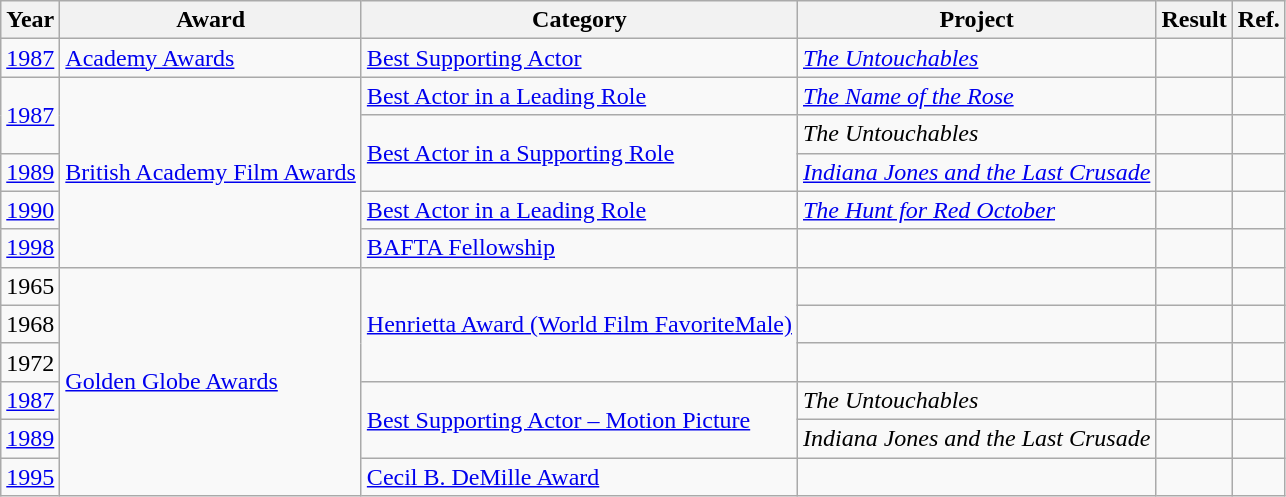<table class="wikitable plainrowheaders">
<tr>
<th>Year</th>
<th>Award</th>
<th>Category</th>
<th>Project</th>
<th>Result</th>
<th>Ref.</th>
</tr>
<tr>
<td><a href='#'>1987</a></td>
<td><a href='#'>Academy Awards</a></td>
<td><a href='#'>Best Supporting Actor</a></td>
<td><em><a href='#'>The Untouchables</a></em></td>
<td></td>
<td></td>
</tr>
<tr>
<td rowspan=2><a href='#'>1987</a></td>
<td rowspan=5><a href='#'>British Academy Film Awards</a></td>
<td><a href='#'>Best Actor in a Leading Role</a></td>
<td><em><a href='#'>The Name of the Rose</a></em></td>
<td></td>
<td></td>
</tr>
<tr>
<td rowspan=2><a href='#'>Best Actor in a Supporting Role</a></td>
<td><em>The Untouchables</em></td>
<td></td>
<td></td>
</tr>
<tr>
<td><a href='#'>1989</a></td>
<td><em><a href='#'>Indiana Jones and the Last Crusade</a></em></td>
<td></td>
<td></td>
</tr>
<tr>
<td><a href='#'>1990</a></td>
<td><a href='#'>Best Actor in a Leading Role</a></td>
<td><em><a href='#'>The Hunt for Red October</a></em></td>
<td></td>
<td></td>
</tr>
<tr>
<td><a href='#'>1998</a></td>
<td><a href='#'>BAFTA Fellowship</a></td>
<td></td>
<td></td>
<td></td>
</tr>
<tr>
<td>1965</td>
<td rowspan=6><a href='#'>Golden Globe Awards</a></td>
<td rowspan=3><a href='#'>Henrietta Award (World Film FavoriteMale)</a></td>
<td></td>
<td></td>
<td></td>
</tr>
<tr>
<td>1968</td>
<td></td>
<td></td>
<td></td>
</tr>
<tr>
<td>1972</td>
<td></td>
<td></td>
<td></td>
</tr>
<tr>
<td><a href='#'>1987</a></td>
<td rowspan=2><a href='#'>Best Supporting Actor – Motion Picture</a></td>
<td><em>The Untouchables</em></td>
<td></td>
<td></td>
</tr>
<tr>
<td><a href='#'>1989</a></td>
<td><em>Indiana Jones and the Last Crusade</em></td>
<td></td>
<td></td>
</tr>
<tr>
<td><a href='#'>1995</a></td>
<td><a href='#'>Cecil B. DeMille Award</a></td>
<td></td>
<td></td>
<td></td>
</tr>
</table>
